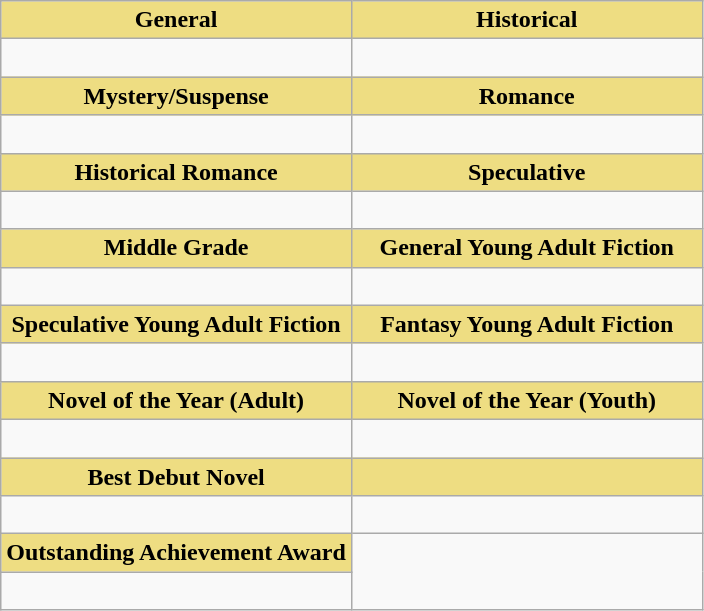<table class=wikitable>
<tr>
<th style="background:#EEDD82; width:50%">General</th>
<th style="background:#EEDD82; width:50%">Historical</th>
</tr>
<tr>
<td valign="top"><br></td>
<td valign="top"><br></td>
</tr>
<tr>
<th style="background:#EEDD82">Mystery/Suspense</th>
<th style="background:#EEDD82">Romance</th>
</tr>
<tr>
<td valign="top"><br></td>
<td valign="top"><br></td>
</tr>
<tr>
<th style="background:#EEDD82">Historical Romance</th>
<th style="background:#EEDD82">Speculative</th>
</tr>
<tr>
<td valign="top"><br></td>
<td valign="top"><br></td>
</tr>
<tr>
<th style="background:#EEDD82">Middle Grade</th>
<th style="background:#EEDD82">General Young Adult Fiction</th>
</tr>
<tr>
<td valign="top"><br></td>
<td valign="top"><br></td>
</tr>
<tr>
<th style="background:#EEDD82">Speculative Young Adult Fiction</th>
<th style="background:#EEDD82">Fantasy Young Adult Fiction</th>
</tr>
<tr>
<td valign="top"><br></td>
<td valign="top"><br></td>
</tr>
<tr>
<th style="background:#EEDD82">Novel of the Year (Adult)</th>
<th style="background:#EEDD82">Novel of the Year (Youth)</th>
</tr>
<tr>
<td valign="top"><br></td>
<td valign="top"><br></td>
</tr>
<tr>
<th style="background:#EEDD82">Best Debut Novel</th>
<th style="background:#EEDD82"></th>
</tr>
<tr>
<td valign="top"><br></td>
<td valign="top"><br></td>
</tr>
<tr>
<th style="background:#EEDD82">Outstanding Achievement Award</th>
</tr>
<tr>
<td valign="top"><br></td>
</tr>
</table>
